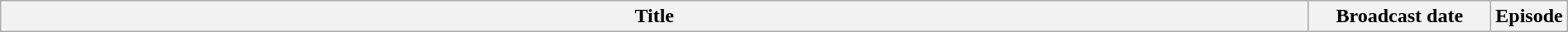<table class="wikitable plainrowheaders" style="width:100%; margin:auto;">
<tr>
<th>Title</th>
<th width="140">Broadcast date</th>
<th width="40">Episode<br>











</th>
</tr>
</table>
